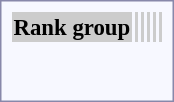<table style="border:1px solid #8888aa; background-color:#f7f8ff; padding:5px; font-size:95%; margin: 0px 12px 12px 0px; text-align:center;">
<tr bgcolor="#CCCCCC">
<th>Rank group</th>
<th></th>
<th></th>
<th></th>
<th></th>
<th></th>
</tr>
<tr>
<td rowspan=2><strong></strong></td>
<td rowspan=2></td>
<td></td>
<td></td>
<td></td>
<td></td>
</tr>
<tr>
<td></td>
<td></td>
<td></td>
<td></td>
</tr>
<tr>
<td rowspan=2><strong></strong></td>
<td rowspan=2></td>
<td></td>
<td></td>
<td></td>
<td></td>
</tr>
<tr>
<td></td>
<td></td>
<td></td>
<td></td>
</tr>
<tr>
<td rowspan=2><strong> </strong></td>
<td></td>
<td></td>
<td></td>
<td></td>
<td></td>
</tr>
<tr>
<td></td>
<td></td>
<td></td>
<td></td>
<td></td>
</tr>
<tr>
<td rowspan=2><strong> </strong></td>
<td></td>
<td></td>
<td></td>
<td></td>
<td></td>
</tr>
<tr>
<td></td>
<td></td>
<td></td>
<td></td>
<td></td>
</tr>
</table>
